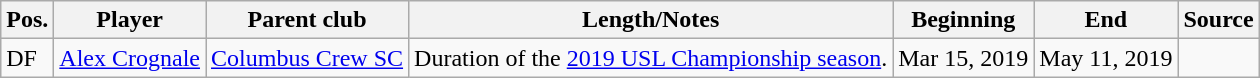<table class="wikitable sortable" style="text-align: left">
<tr>
<th><strong>Pos.</strong></th>
<th><strong>Player</strong></th>
<th><strong>Parent club</strong></th>
<th><strong>Length/Notes</strong></th>
<th><strong>Beginning</strong></th>
<th><strong>End</strong></th>
<th><strong>Source</strong></th>
</tr>
<tr>
<td>DF</td>
<td> <a href='#'>Alex Crognale</a></td>
<td> <a href='#'>Columbus Crew SC</a></td>
<td>Duration of the <a href='#'>2019 USL Championship season</a>.</td>
<td>Mar 15, 2019</td>
<td>May 11, 2019</td>
<td align=center></td>
</tr>
</table>
